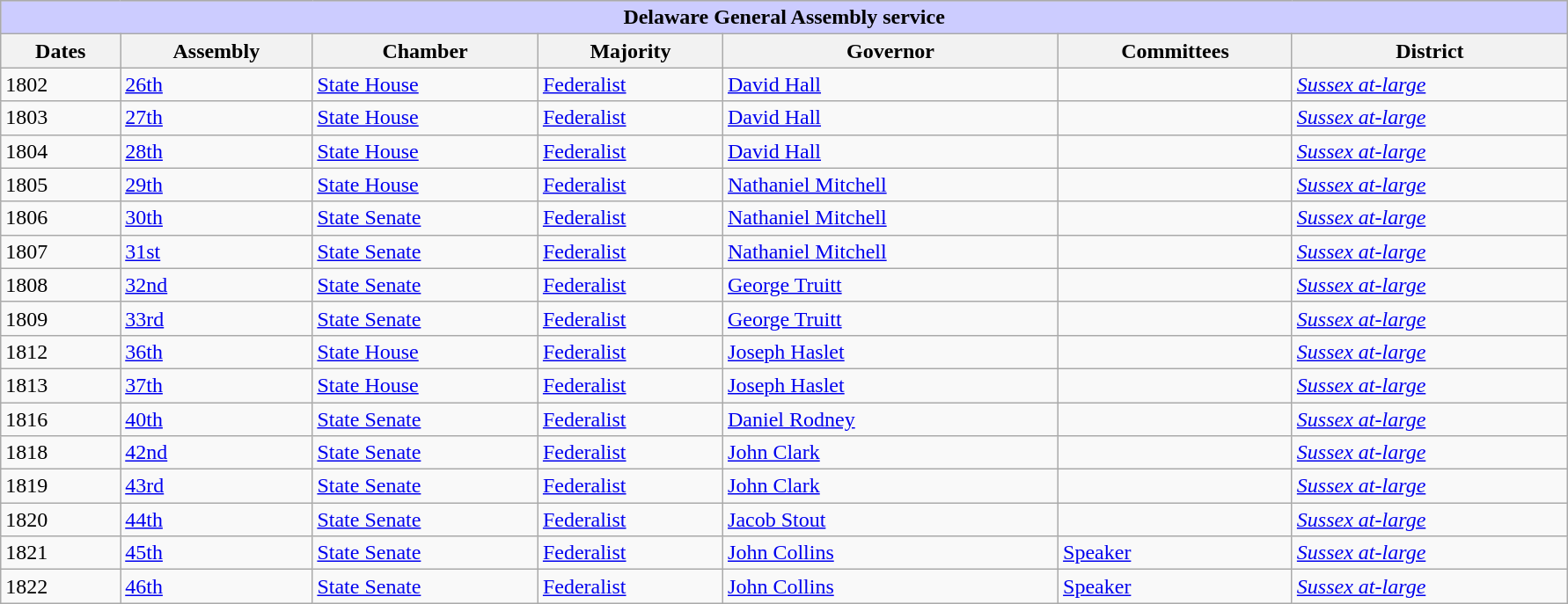<table class=wikitable style="width: 94%" style="text-align: center;" align="center">
<tr bgcolor=#cccccc>
<th colspan=7 style="background: #ccccff;">Delaware General Assembly service</th>
</tr>
<tr>
<th><strong>Dates</strong></th>
<th><strong>Assembly</strong></th>
<th><strong>Chamber</strong></th>
<th><strong>Majority</strong></th>
<th><strong>Governor</strong></th>
<th><strong>Committees</strong></th>
<th><strong>District</strong></th>
</tr>
<tr>
<td>1802</td>
<td><a href='#'>26th</a></td>
<td><a href='#'>State House</a></td>
<td><a href='#'>Federalist</a></td>
<td><a href='#'>David Hall</a></td>
<td></td>
<td><a href='#'><em>Sussex at-large</em></a></td>
</tr>
<tr>
<td>1803</td>
<td><a href='#'>27th</a></td>
<td><a href='#'>State House</a></td>
<td><a href='#'>Federalist</a></td>
<td><a href='#'>David Hall</a></td>
<td></td>
<td><a href='#'><em>Sussex at-large</em></a></td>
</tr>
<tr>
<td>1804</td>
<td><a href='#'>28th</a></td>
<td><a href='#'>State House</a></td>
<td><a href='#'>Federalist</a></td>
<td><a href='#'>David Hall</a></td>
<td></td>
<td><a href='#'><em>Sussex at-large</em></a></td>
</tr>
<tr>
<td>1805</td>
<td><a href='#'>29th</a></td>
<td><a href='#'>State House</a></td>
<td><a href='#'>Federalist</a></td>
<td><a href='#'>Nathaniel Mitchell</a></td>
<td></td>
<td><a href='#'><em>Sussex at-large</em></a></td>
</tr>
<tr>
<td>1806</td>
<td><a href='#'>30th</a></td>
<td><a href='#'>State Senate</a></td>
<td><a href='#'>Federalist</a></td>
<td><a href='#'>Nathaniel Mitchell</a></td>
<td></td>
<td><a href='#'><em>Sussex at-large</em></a></td>
</tr>
<tr>
<td>1807</td>
<td><a href='#'>31st</a></td>
<td><a href='#'>State Senate</a></td>
<td><a href='#'>Federalist</a></td>
<td><a href='#'>Nathaniel Mitchell</a></td>
<td></td>
<td><a href='#'><em>Sussex at-large</em></a></td>
</tr>
<tr>
<td>1808</td>
<td><a href='#'>32nd</a></td>
<td><a href='#'>State Senate</a></td>
<td><a href='#'>Federalist</a></td>
<td><a href='#'>George Truitt</a></td>
<td></td>
<td><a href='#'><em>Sussex at-large</em></a></td>
</tr>
<tr>
<td>1809</td>
<td><a href='#'>33rd</a></td>
<td><a href='#'>State Senate</a></td>
<td><a href='#'>Federalist</a></td>
<td><a href='#'>George Truitt</a></td>
<td></td>
<td><a href='#'><em>Sussex at-large</em></a></td>
</tr>
<tr>
<td>1812</td>
<td><a href='#'>36th</a></td>
<td><a href='#'>State House</a></td>
<td><a href='#'>Federalist</a></td>
<td><a href='#'>Joseph Haslet</a></td>
<td></td>
<td><a href='#'><em>Sussex at-large</em></a></td>
</tr>
<tr>
<td>1813</td>
<td><a href='#'>37th</a></td>
<td><a href='#'>State House</a></td>
<td><a href='#'>Federalist</a></td>
<td><a href='#'>Joseph Haslet</a></td>
<td></td>
<td><a href='#'><em>Sussex at-large</em></a></td>
</tr>
<tr>
<td>1816</td>
<td><a href='#'>40th</a></td>
<td><a href='#'>State Senate</a></td>
<td><a href='#'>Federalist</a></td>
<td><a href='#'>Daniel Rodney</a></td>
<td></td>
<td><a href='#'><em>Sussex at-large</em></a></td>
</tr>
<tr>
<td>1818</td>
<td><a href='#'>42nd</a></td>
<td><a href='#'>State Senate</a></td>
<td><a href='#'>Federalist</a></td>
<td><a href='#'>John Clark</a></td>
<td></td>
<td><a href='#'><em>Sussex at-large</em></a></td>
</tr>
<tr>
<td>1819</td>
<td><a href='#'>43rd</a></td>
<td><a href='#'>State Senate</a></td>
<td><a href='#'>Federalist</a></td>
<td><a href='#'>John Clark</a></td>
<td></td>
<td><a href='#'><em>Sussex at-large</em></a></td>
</tr>
<tr>
<td>1820</td>
<td><a href='#'>44th</a></td>
<td><a href='#'>State Senate</a></td>
<td><a href='#'>Federalist</a></td>
<td><a href='#'>Jacob Stout</a></td>
<td></td>
<td><a href='#'><em>Sussex at-large</em></a></td>
</tr>
<tr>
<td>1821</td>
<td><a href='#'>45th</a></td>
<td><a href='#'>State Senate</a></td>
<td><a href='#'>Federalist</a></td>
<td><a href='#'>John Collins</a></td>
<td><a href='#'>Speaker</a></td>
<td><a href='#'><em>Sussex at-large</em></a></td>
</tr>
<tr>
<td>1822</td>
<td><a href='#'>46th</a></td>
<td><a href='#'>State Senate</a></td>
<td><a href='#'>Federalist</a></td>
<td><a href='#'>John Collins</a></td>
<td><a href='#'>Speaker</a></td>
<td><a href='#'><em>Sussex at-large</em></a></td>
</tr>
</table>
